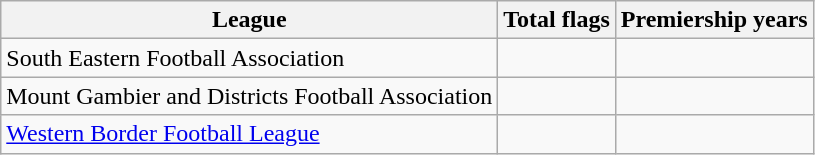<table class="wikitable">
<tr>
<th>League</th>
<th>Total flags</th>
<th>Premiership years</th>
</tr>
<tr>
<td>South Eastern Football Association</td>
<td></td>
<td></td>
</tr>
<tr>
<td>Mount Gambier and Districts Football Association</td>
<td></td>
<td></td>
</tr>
<tr>
<td><a href='#'>Western Border Football League</a></td>
<td></td>
<td></td>
</tr>
</table>
